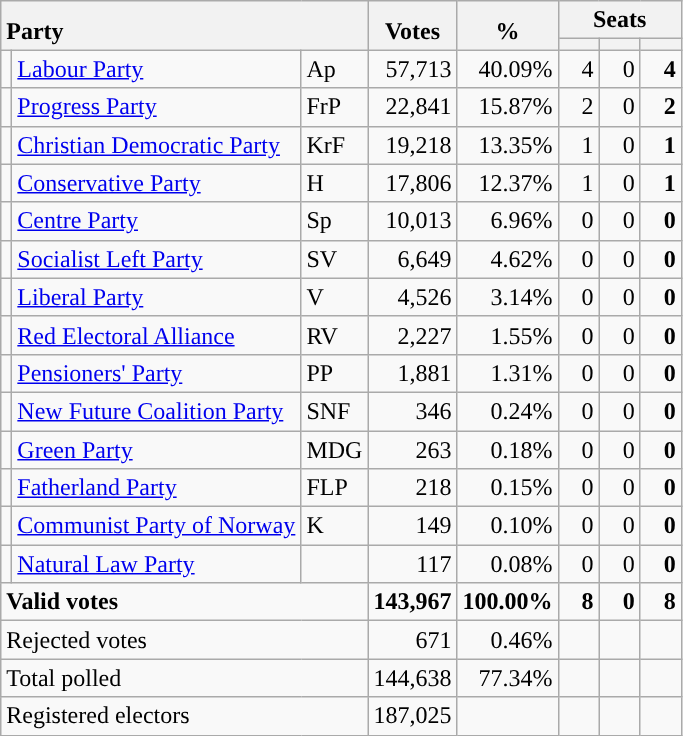<table class="wikitable" border="1" style="text-align:right;">
<tr>
<th style="text-align:left;" valign=bottom rowspan=2 colspan=3>Party</th>
<th align=center valign=bottom rowspan=2 width="50">Votes</th>
<th align=center valign=bottom rowspan=2 width="50">%</th>
<th colspan=3>Seats</th>
</tr>
<tr>
<th align=center valign=bottom width="20"><small></small></th>
<th align=center valign=bottom width="20"><small><a href='#'></a></small></th>
<th align=center valign=bottom width="20"><small></small></th>
</tr>
<tr>
<td style="color:inherit;background:"></td>
<td align=left><a href='#'>Labour Party</a></td>
<td align=left>Ap</td>
<td>57,713</td>
<td>40.09%</td>
<td>4</td>
<td>0</td>
<td><strong>4</strong></td>
</tr>
<tr>
<td style="color:inherit;background:"></td>
<td align=left><a href='#'>Progress Party</a></td>
<td align=left>FrP</td>
<td>22,841</td>
<td>15.87%</td>
<td>2</td>
<td>0</td>
<td><strong>2</strong></td>
</tr>
<tr>
<td style="color:inherit;background:"></td>
<td align=left><a href='#'>Christian Democratic Party</a></td>
<td align=left>KrF</td>
<td>19,218</td>
<td>13.35%</td>
<td>1</td>
<td>0</td>
<td><strong>1</strong></td>
</tr>
<tr>
<td style="color:inherit;background:"></td>
<td align=left><a href='#'>Conservative Party</a></td>
<td align=left>H</td>
<td>17,806</td>
<td>12.37%</td>
<td>1</td>
<td>0</td>
<td><strong>1</strong></td>
</tr>
<tr>
<td style="color:inherit;background:"></td>
<td align=left><a href='#'>Centre Party</a></td>
<td align=left>Sp</td>
<td>10,013</td>
<td>6.96%</td>
<td>0</td>
<td>0</td>
<td><strong>0</strong></td>
</tr>
<tr>
<td style="color:inherit;background:"></td>
<td align=left><a href='#'>Socialist Left Party</a></td>
<td align=left>SV</td>
<td>6,649</td>
<td>4.62%</td>
<td>0</td>
<td>0</td>
<td><strong>0</strong></td>
</tr>
<tr>
<td style="color:inherit;background:"></td>
<td align=left><a href='#'>Liberal Party</a></td>
<td align=left>V</td>
<td>4,526</td>
<td>3.14%</td>
<td>0</td>
<td>0</td>
<td><strong>0</strong></td>
</tr>
<tr>
<td style="color:inherit;background:"></td>
<td align=left><a href='#'>Red Electoral Alliance</a></td>
<td align=left>RV</td>
<td>2,227</td>
<td>1.55%</td>
<td>0</td>
<td>0</td>
<td><strong>0</strong></td>
</tr>
<tr>
<td style="color:inherit;background:"></td>
<td align=left><a href='#'>Pensioners' Party</a></td>
<td align=left>PP</td>
<td>1,881</td>
<td>1.31%</td>
<td>0</td>
<td>0</td>
<td><strong>0</strong></td>
</tr>
<tr>
<td style="color:inherit;background:"></td>
<td align=left><a href='#'>New Future Coalition Party</a></td>
<td align=left>SNF</td>
<td>346</td>
<td>0.24%</td>
<td>0</td>
<td>0</td>
<td><strong>0</strong></td>
</tr>
<tr>
<td style="color:inherit;background:"></td>
<td align=left><a href='#'>Green Party</a></td>
<td align=left>MDG</td>
<td>263</td>
<td>0.18%</td>
<td>0</td>
<td>0</td>
<td><strong>0</strong></td>
</tr>
<tr>
<td style="color:inherit;background:"></td>
<td align=left><a href='#'>Fatherland Party</a></td>
<td align=left>FLP</td>
<td>218</td>
<td>0.15%</td>
<td>0</td>
<td>0</td>
<td><strong>0</strong></td>
</tr>
<tr>
<td style="color:inherit;background:"></td>
<td align=left><a href='#'>Communist Party of Norway</a></td>
<td align=left>K</td>
<td>149</td>
<td>0.10%</td>
<td>0</td>
<td>0</td>
<td><strong>0</strong></td>
</tr>
<tr>
<td></td>
<td align=left><a href='#'>Natural Law Party</a></td>
<td align=left></td>
<td>117</td>
<td>0.08%</td>
<td>0</td>
<td>0</td>
<td><strong>0</strong></td>
</tr>
<tr style="font-weight:bold">
<td align=left colspan=3>Valid votes</td>
<td>143,967</td>
<td>100.00%</td>
<td>8</td>
<td>0</td>
<td>8</td>
</tr>
<tr>
<td align=left colspan=3>Rejected votes</td>
<td>671</td>
<td>0.46%</td>
<td></td>
<td></td>
<td></td>
</tr>
<tr>
<td align=left colspan=3>Total polled</td>
<td>144,638</td>
<td>77.34%</td>
<td></td>
<td></td>
<td></td>
</tr>
<tr>
<td align=left colspan=3>Registered electors</td>
<td>187,025</td>
<td></td>
<td></td>
<td></td>
<td></td>
</tr>
</table>
